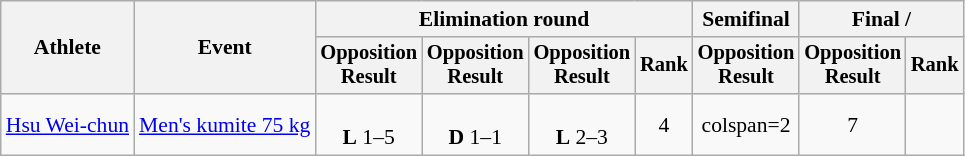<table class=wikitable style=font-size:90%;text-align:center>
<tr>
<th rowspan=2>Athlete</th>
<th rowspan=2>Event</th>
<th colspan=4>Elimination round</th>
<th>Semifinal</th>
<th colspan=2>Final / </th>
</tr>
<tr style=font-size:95%>
<th>Opposition<br>Result</th>
<th>Opposition<br>Result</th>
<th>Opposition<br>Result</th>
<th>Rank</th>
<th>Opposition<br>Result</th>
<th>Opposition<br>Result</th>
<th>Rank</th>
</tr>
<tr>
<td align=left><a href='#'>Hsu Wei-chun</a></td>
<td align=left><a href='#'>Men's kumite 75 kg</a></td>
<td><br><strong>L</strong> 1–5</td>
<td><br><strong>D</strong> 1–1</td>
<td><br><strong>L</strong> 2–3</td>
<td>4</td>
<td>colspan=2 </td>
<td>7</td>
</tr>
</table>
